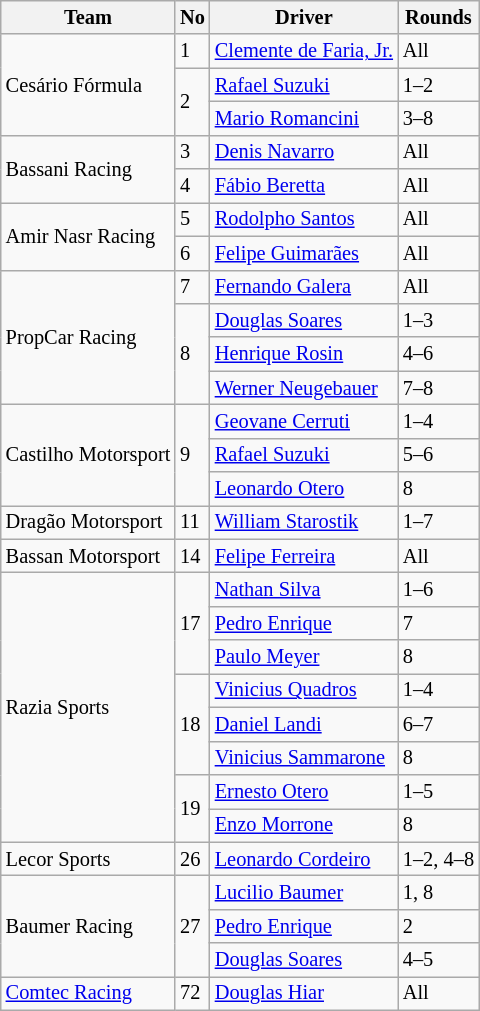<table class="wikitable" style="font-size: 85%;">
<tr>
<th>Team</th>
<th>No</th>
<th>Driver</th>
<th>Rounds</th>
</tr>
<tr>
<td rowspan=3> Cesário Fórmula</td>
<td>1</td>
<td> <a href='#'>Clemente de Faria, Jr.</a></td>
<td>All</td>
</tr>
<tr>
<td rowspan=2>2</td>
<td> <a href='#'>Rafael Suzuki</a></td>
<td>1–2</td>
</tr>
<tr>
<td> <a href='#'>Mario Romancini</a></td>
<td>3–8</td>
</tr>
<tr>
<td rowspan=2> Bassani Racing</td>
<td>3</td>
<td> <a href='#'>Denis Navarro</a></td>
<td>All</td>
</tr>
<tr>
<td>4</td>
<td> <a href='#'>Fábio Beretta</a></td>
<td>All</td>
</tr>
<tr>
<td rowspan=2> Amir Nasr Racing</td>
<td>5</td>
<td> <a href='#'>Rodolpho Santos</a></td>
<td>All</td>
</tr>
<tr>
<td>6</td>
<td> <a href='#'>Felipe Guimarães</a></td>
<td>All</td>
</tr>
<tr>
<td rowspan=4> PropCar Racing</td>
<td>7</td>
<td> <a href='#'>Fernando Galera</a></td>
<td>All</td>
</tr>
<tr>
<td rowspan=3>8</td>
<td> <a href='#'>Douglas Soares</a></td>
<td>1–3</td>
</tr>
<tr>
<td> <a href='#'>Henrique Rosin</a></td>
<td>4–6</td>
</tr>
<tr>
<td> <a href='#'>Werner Neugebauer</a></td>
<td>7–8</td>
</tr>
<tr>
<td rowspan=3> Castilho Motorsport</td>
<td rowspan=3>9</td>
<td> <a href='#'>Geovane Cerruti</a></td>
<td>1–4</td>
</tr>
<tr>
<td> <a href='#'>Rafael Suzuki</a></td>
<td>5–6</td>
</tr>
<tr>
<td> <a href='#'>Leonardo Otero</a></td>
<td>8</td>
</tr>
<tr>
<td>  Dragão Motorsport</td>
<td>11</td>
<td> <a href='#'>William Starostik</a></td>
<td>1–7</td>
</tr>
<tr>
<td> Bassan Motorsport</td>
<td>14</td>
<td> <a href='#'>Felipe Ferreira</a></td>
<td>All</td>
</tr>
<tr>
<td rowspan=8> Razia Sports</td>
<td rowspan=3>17</td>
<td> <a href='#'>Nathan Silva</a></td>
<td>1–6</td>
</tr>
<tr>
<td> <a href='#'>Pedro Enrique</a></td>
<td>7</td>
</tr>
<tr>
<td> <a href='#'>Paulo Meyer</a></td>
<td>8</td>
</tr>
<tr>
<td rowspan=3>18</td>
<td> <a href='#'>Vinicius Quadros</a></td>
<td>1–4</td>
</tr>
<tr>
<td> <a href='#'>Daniel Landi</a></td>
<td>6–7</td>
</tr>
<tr>
<td> <a href='#'>Vinicius Sammarone</a></td>
<td>8</td>
</tr>
<tr>
<td rowspan=2>19</td>
<td> <a href='#'>Ernesto Otero</a></td>
<td>1–5</td>
</tr>
<tr>
<td> <a href='#'>Enzo Morrone</a></td>
<td>8</td>
</tr>
<tr>
<td> Lecor Sports</td>
<td>26</td>
<td> <a href='#'>Leonardo Cordeiro</a></td>
<td>1–2, 4–8</td>
</tr>
<tr>
<td rowspan=3> Baumer Racing</td>
<td rowspan=3>27</td>
<td> <a href='#'>Lucilio Baumer</a></td>
<td>1, 8</td>
</tr>
<tr>
<td> <a href='#'>Pedro Enrique</a></td>
<td>2</td>
</tr>
<tr>
<td> <a href='#'>Douglas Soares</a></td>
<td>4–5</td>
</tr>
<tr>
<td> <a href='#'>Comtec Racing</a></td>
<td>72</td>
<td> <a href='#'>Douglas Hiar</a></td>
<td>All</td>
</tr>
</table>
